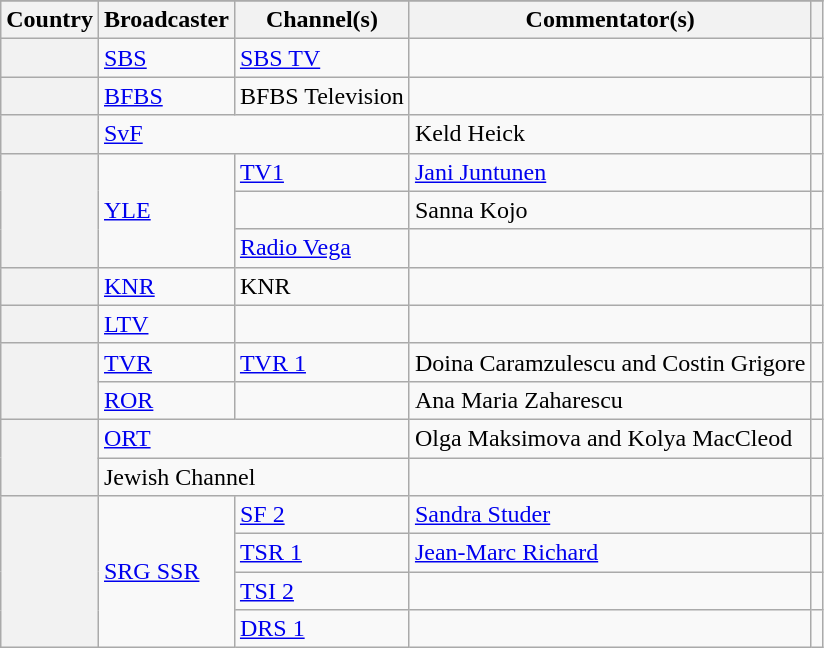<table class="wikitable plainrowheaders sticky-header">
<tr>
</tr>
<tr>
<th scope="col">Country</th>
<th scope="col">Broadcaster</th>
<th scope="col">Channel(s)</th>
<th scope="col">Commentator(s)</th>
<th scope="col"></th>
</tr>
<tr>
<th scope="row"></th>
<td><a href='#'>SBS</a></td>
<td><a href='#'>SBS TV</a></td>
<td></td>
<td style="text-align:center"></td>
</tr>
<tr>
<th scope="row"></th>
<td><a href='#'>BFBS</a></td>
<td>BFBS Television</td>
<td></td>
<td style="text-align:center"></td>
</tr>
<tr>
<th scope="row"></th>
<td colspan="2"><a href='#'>SvF</a></td>
<td>Keld Heick</td>
<td style="text-align:center"></td>
</tr>
<tr>
<th scope="rowgroup" rowspan="3"></th>
<td rowspan="3"><a href='#'>YLE</a></td>
<td><a href='#'>TV1</a></td>
<td><a href='#'>Jani Juntunen</a></td>
<td style="text-align:center"></td>
</tr>
<tr>
<td></td>
<td>Sanna Kojo</td>
<td style="text-align:center"></td>
</tr>
<tr>
<td><a href='#'>Radio Vega</a></td>
<td></td>
<td style="text-align:center"></td>
</tr>
<tr>
<th scope="row"></th>
<td><a href='#'>KNR</a></td>
<td>KNR</td>
<td></td>
<td style="text-align:center"></td>
</tr>
<tr>
<th scope="row"></th>
<td><a href='#'>LTV</a></td>
<td></td>
<td></td>
<td style="text-align:center"></td>
</tr>
<tr>
<th scope="rowgroup" rowspan="2"></th>
<td><a href='#'>TVR</a></td>
<td><a href='#'>TVR 1</a></td>
<td>Doina Caramzulescu and Costin Grigore</td>
<td style="text-align:center"></td>
</tr>
<tr>
<td><a href='#'>ROR</a></td>
<td></td>
<td>Ana Maria Zaharescu</td>
<td style="text-align:center"></td>
</tr>
<tr>
<th scope="rowgroup" rowspan="2"></th>
<td colspan="2"><a href='#'>ORT</a></td>
<td>Olga Maksimova and Kolya MacCleod</td>
<td style="text-align:center"></td>
</tr>
<tr>
<td colspan="2">Jewish Channel</td>
<td></td>
<td style="text-align:center"></td>
</tr>
<tr>
<th scope="rowgroup" rowspan="4"></th>
<td rowspan="4"><a href='#'>SRG SSR</a></td>
<td><a href='#'>SF 2</a></td>
<td><a href='#'>Sandra Studer</a></td>
<td style="text-align:center"></td>
</tr>
<tr>
<td><a href='#'>TSR 1</a></td>
<td><a href='#'>Jean-Marc Richard</a></td>
<td style="text-align:center"></td>
</tr>
<tr>
<td><a href='#'>TSI 2</a></td>
<td></td>
<td style="text-align:center"></td>
</tr>
<tr>
<td><a href='#'>DRS 1</a></td>
<td></td>
<td style="text-align:center"></td>
</tr>
</table>
